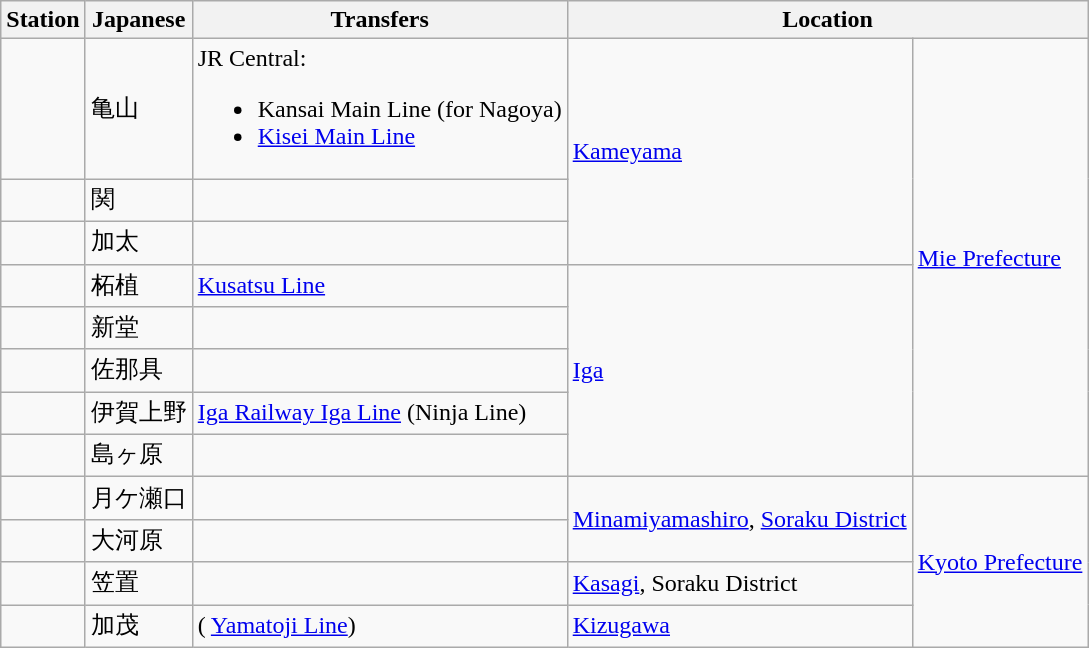<table class=wikitable>
<tr>
<th>Station</th>
<th>Japanese</th>
<th>Transfers</th>
<th colspan=2>Location</th>
</tr>
<tr>
<td></td>
<td>亀山</td>
<td>JR Central:<br><ul><li>  Kansai Main Line (for Nagoya)</li><li><a href='#'>Kisei Main Line</a></li></ul></td>
<td rowspan=3><a href='#'>Kameyama</a></td>
<td rowspan=8><a href='#'>Mie Prefecture</a></td>
</tr>
<tr>
<td></td>
<td>関</td>
<td></td>
</tr>
<tr>
<td></td>
<td>加太</td>
<td></td>
</tr>
<tr>
<td></td>
<td>柘植</td>
<td> <a href='#'>Kusatsu Line</a></td>
<td rowspan=5><a href='#'>Iga</a></td>
</tr>
<tr>
<td></td>
<td>新堂</td>
<td></td>
</tr>
<tr>
<td></td>
<td>佐那具</td>
<td></td>
</tr>
<tr>
<td></td>
<td>伊賀上野</td>
<td><a href='#'>Iga Railway Iga Line</a> (Ninja Line)</td>
</tr>
<tr>
<td></td>
<td>島ヶ原</td>
<td></td>
</tr>
<tr>
<td></td>
<td>月ケ瀬口</td>
<td></td>
<td rowspan=2><a href='#'>Minamiyamashiro</a>, <a href='#'>Soraku District</a></td>
<td rowspan=4><a href='#'>Kyoto Prefecture</a></td>
</tr>
<tr>
<td></td>
<td>大河原</td>
<td></td>
</tr>
<tr>
<td></td>
<td>笠置</td>
<td></td>
<td><a href='#'>Kasagi</a>, Soraku District</td>
</tr>
<tr>
<td></td>
<td>加茂</td>
<td>( <a href='#'>Yamatoji Line</a>)</td>
<td><a href='#'>Kizugawa</a></td>
</tr>
</table>
